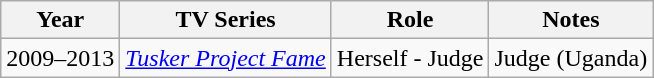<table class="wikitable">
<tr>
<th>Year</th>
<th>TV Series</th>
<th>Role</th>
<th>Notes</th>
</tr>
<tr>
<td>2009–2013</td>
<td><em><a href='#'>Tusker Project Fame</a></em></td>
<td>Herself - Judge</td>
<td>Judge (Uganda)</td>
</tr>
</table>
